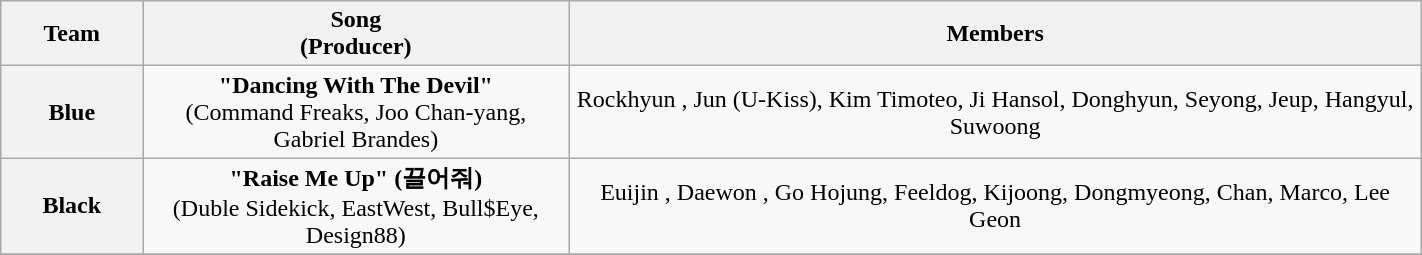<table class="wikitable sortable" style="text-align:center; width:75%;">
<tr>
<th scope="col" style="width:10%;">Team</th>
<th scope="col" style="width:30%;">Song<br>(Producer)</th>
<th scope="col" class="unsortable">Members</th>
</tr>
<tr>
<th>Blue</th>
<td><strong>"Dancing With The Devil"</strong><br>(Command Freaks, Joo Chan-yang, Gabriel Brandes)</td>
<td>Rockhyun , Jun (U-Kiss), Kim Timoteo, Ji Hansol, Donghyun, Seyong, Jeup, Hangyul, Suwoong</td>
</tr>
<tr>
<th>Black</th>
<td><strong>"Raise Me Up"</strong> <strong>(끌어줘)</strong><br>(Duble Sidekick, EastWest, Bull$Eye, Design88)</td>
<td>Euijin , Daewon , Go Hojung, Feeldog, Kijoong, Dongmyeong, Chan, Marco, Lee Geon</td>
</tr>
<tr>
</tr>
</table>
